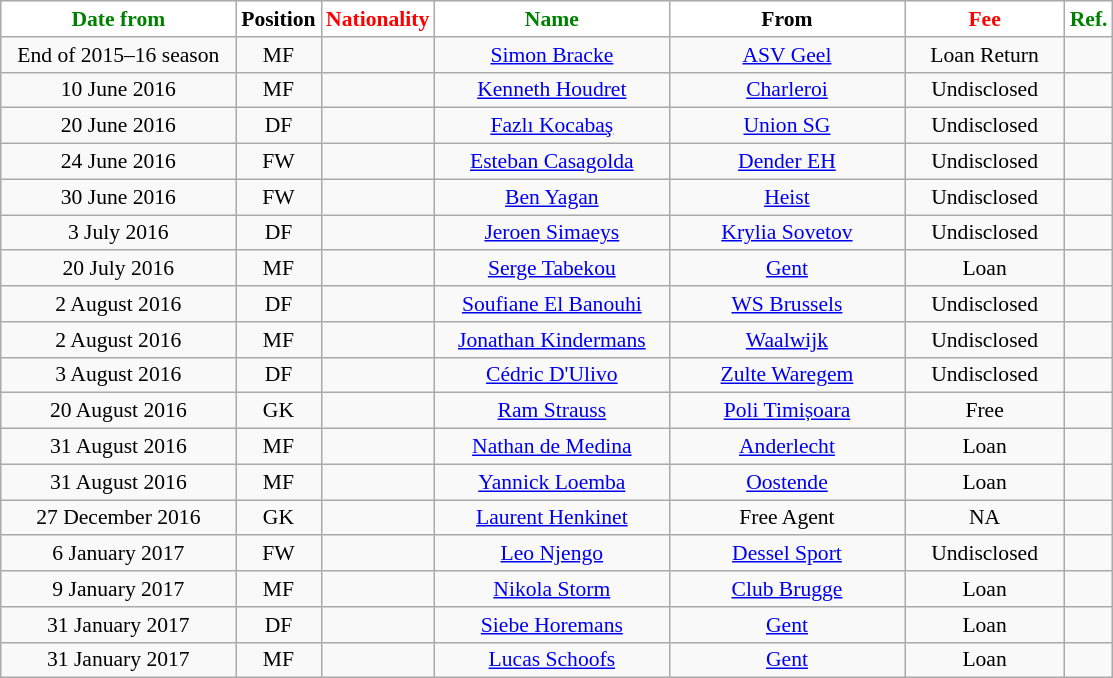<table class="wikitable"  style="text-align:center; font-size:90%; ">
<tr>
<th style="background:#FFFFFF; color:green; width:150px;">Date from</th>
<th style="background:#FFFFFF; color:black; width:50px;">Position</th>
<th style="background:#FFFFFF; color:red; width:50px;">Nationality</th>
<th style="background:#FFFFFF; color:green; width:150px;">Name</th>
<th style="background:#FFFFFF; color:black; width:150px;">From</th>
<th style="background:#FFFFFF; color:red; width:100px;">Fee</th>
<th style="background:#FFFFFF; color:green; width:25px;">Ref.</th>
</tr>
<tr>
<td>End of 2015–16 season</td>
<td>MF</td>
<td></td>
<td><a href='#'>Simon Bracke</a></td>
<td> <a href='#'>ASV Geel</a></td>
<td>Loan Return</td>
<td></td>
</tr>
<tr>
<td>10 June 2016</td>
<td>MF</td>
<td></td>
<td><a href='#'>Kenneth Houdret</a></td>
<td> <a href='#'>Charleroi</a></td>
<td>Undisclosed </td>
<td></td>
</tr>
<tr>
<td>20 June 2016</td>
<td>DF</td>
<td></td>
<td><a href='#'>Fazlı Kocabaş</a></td>
<td> <a href='#'>Union SG</a></td>
<td>Undisclosed</td>
<td></td>
</tr>
<tr>
<td>24 June 2016</td>
<td>FW</td>
<td></td>
<td><a href='#'>Esteban Casagolda</a></td>
<td> <a href='#'>Dender EH</a></td>
<td>Undisclosed</td>
<td></td>
</tr>
<tr>
<td>30 June 2016</td>
<td>FW</td>
<td></td>
<td><a href='#'>Ben Yagan</a></td>
<td> <a href='#'>Heist</a></td>
<td>Undisclosed</td>
<td></td>
</tr>
<tr>
<td>3 July 2016</td>
<td>DF</td>
<td></td>
<td><a href='#'>Jeroen Simaeys</a></td>
<td> <a href='#'>Krylia Sovetov</a></td>
<td>Undisclosed</td>
<td></td>
</tr>
<tr>
<td>20 July 2016</td>
<td>MF</td>
<td></td>
<td><a href='#'>Serge Tabekou</a></td>
<td> <a href='#'>Gent</a></td>
<td>Loan</td>
<td></td>
</tr>
<tr>
<td>2 August 2016</td>
<td>DF</td>
<td></td>
<td><a href='#'>Soufiane El Banouhi</a></td>
<td> <a href='#'>WS Brussels</a></td>
<td>Undisclosed</td>
<td></td>
</tr>
<tr>
<td>2 August 2016</td>
<td>MF</td>
<td></td>
<td><a href='#'>Jonathan Kindermans</a></td>
<td> <a href='#'>Waalwijk</a></td>
<td>Undisclosed</td>
<td></td>
</tr>
<tr>
<td>3 August 2016</td>
<td>DF</td>
<td></td>
<td><a href='#'>Cédric D'Ulivo</a></td>
<td> <a href='#'>Zulte Waregem</a></td>
<td>Undisclosed</td>
<td></td>
</tr>
<tr>
<td>20 August 2016</td>
<td>GK</td>
<td></td>
<td><a href='#'>Ram Strauss</a></td>
<td> <a href='#'>Poli Timișoara</a></td>
<td>Free</td>
<td></td>
</tr>
<tr>
<td>31 August 2016</td>
<td>MF</td>
<td></td>
<td><a href='#'>Nathan de Medina</a></td>
<td> <a href='#'>Anderlecht</a></td>
<td>Loan</td>
<td></td>
</tr>
<tr>
<td>31 August 2016</td>
<td>MF</td>
<td></td>
<td><a href='#'>Yannick Loemba</a></td>
<td> <a href='#'>Oostende</a></td>
<td>Loan</td>
<td></td>
</tr>
<tr>
<td>27 December 2016</td>
<td>GK</td>
<td></td>
<td><a href='#'>Laurent Henkinet</a></td>
<td>Free Agent</td>
<td>NA</td>
<td></td>
</tr>
<tr>
<td>6 January 2017</td>
<td>FW</td>
<td></td>
<td><a href='#'>Leo Njengo</a></td>
<td> <a href='#'>Dessel Sport</a></td>
<td>Undisclosed</td>
<td></td>
</tr>
<tr>
<td>9 January 2017</td>
<td>MF</td>
<td></td>
<td><a href='#'>Nikola Storm</a></td>
<td> <a href='#'>Club Brugge</a></td>
<td>Loan</td>
<td></td>
</tr>
<tr>
<td>31 January 2017</td>
<td>DF</td>
<td></td>
<td><a href='#'>Siebe Horemans</a></td>
<td> <a href='#'>Gent</a></td>
<td>Loan</td>
<td></td>
</tr>
<tr>
<td>31 January 2017</td>
<td>MF</td>
<td></td>
<td><a href='#'>Lucas Schoofs</a></td>
<td> <a href='#'>Gent</a></td>
<td>Loan</td>
<td></td>
</tr>
</table>
